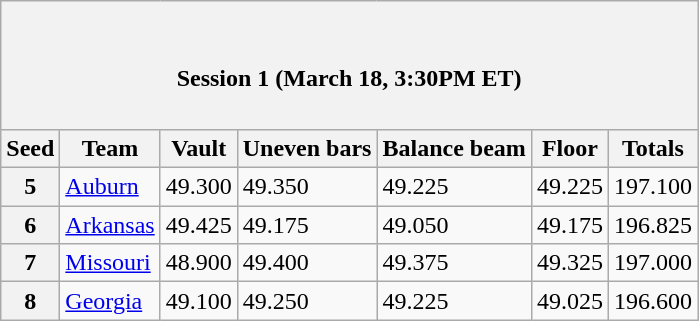<table class="wikitable sortable">
<tr>
<th colspan="7"><br><h4>Session 1 (March 18, 3:30PM ET)</h4></th>
</tr>
<tr>
<th>Seed</th>
<th>Team</th>
<th>Vault</th>
<th>Uneven bars</th>
<th>Balance beam</th>
<th>Floor</th>
<th>Totals</th>
</tr>
<tr>
<th>5</th>
<td><a href='#'>Auburn</a></td>
<td>49.300</td>
<td>49.350</td>
<td>49.225</td>
<td>49.225</td>
<td>197.100</td>
</tr>
<tr>
<th>6</th>
<td><a href='#'>Arkansas</a></td>
<td>49.425</td>
<td>49.175</td>
<td>49.050</td>
<td>49.175</td>
<td>196.825</td>
</tr>
<tr>
<th>7</th>
<td><a href='#'>Missouri</a></td>
<td>48.900</td>
<td>49.400</td>
<td>49.375</td>
<td>49.325</td>
<td>197.000</td>
</tr>
<tr>
<th>8</th>
<td><a href='#'>Georgia</a></td>
<td>49.100</td>
<td>49.250</td>
<td>49.225</td>
<td>49.025</td>
<td>196.600</td>
</tr>
</table>
